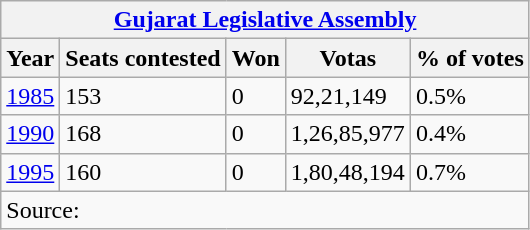<table class="wikitable">
<tr>
<th colspan="5"><a href='#'>Gujarat Legislative Assembly</a></th>
</tr>
<tr>
<th>Year</th>
<th>Seats contested</th>
<th>Won</th>
<th>Votas</th>
<th>% of votes</th>
</tr>
<tr>
<td><a href='#'>1985</a></td>
<td>153</td>
<td>0</td>
<td>92,21,149</td>
<td>0.5%</td>
</tr>
<tr>
<td><a href='#'>1990</a></td>
<td>168</td>
<td>0</td>
<td>1,26,85,977</td>
<td>0.4%</td>
</tr>
<tr>
<td><a href='#'>1995</a></td>
<td>160</td>
<td>0</td>
<td>1,80,48,194</td>
<td>0.7%</td>
</tr>
<tr>
<td colspan="5">Source: </td>
</tr>
</table>
